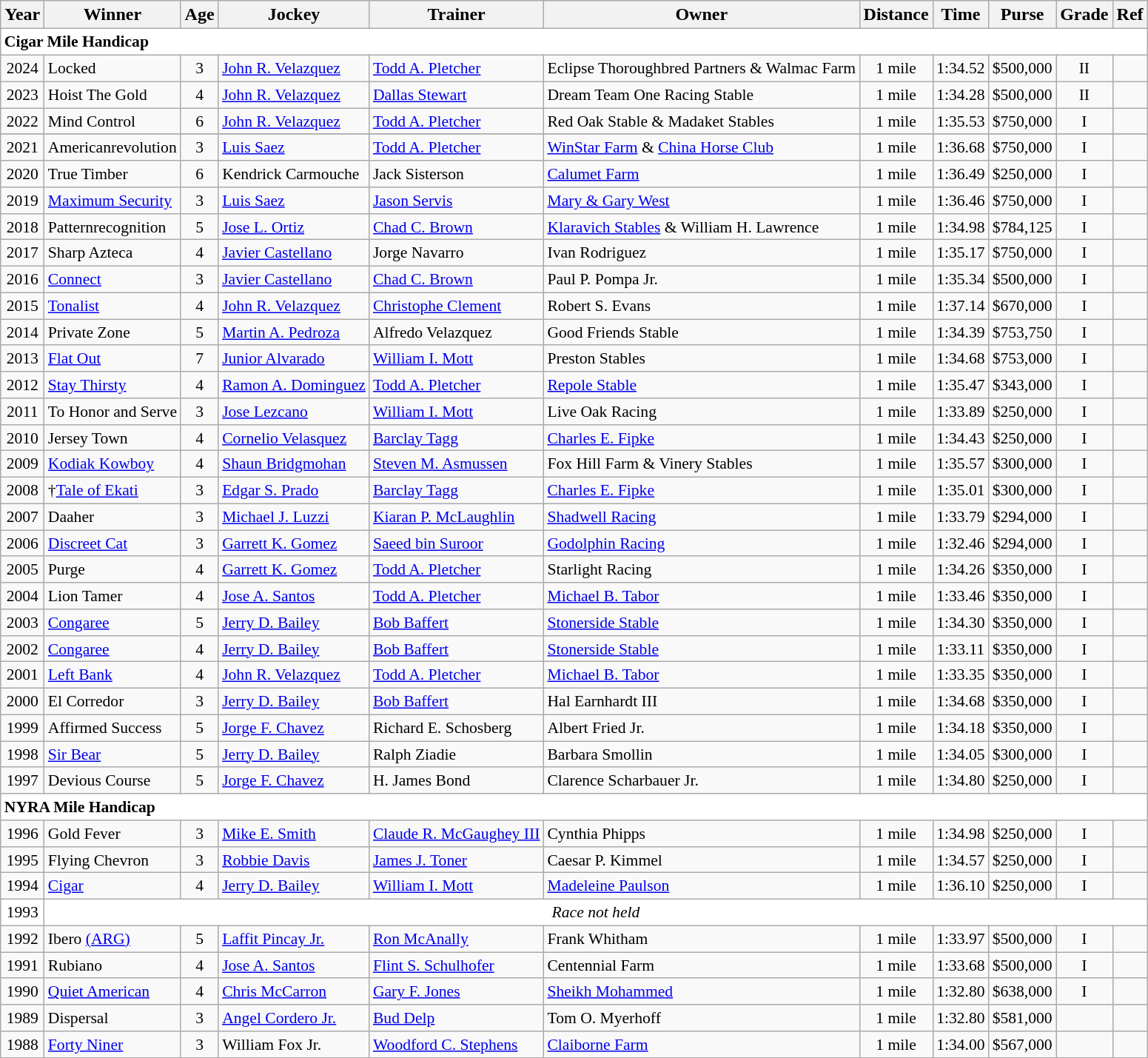<table class="wikitable sortable">
<tr>
<th>Year</th>
<th>Winner</th>
<th>Age</th>
<th>Jockey</th>
<th>Trainer</th>
<th>Owner</th>
<th>Distance</th>
<th>Time</th>
<th>Purse</th>
<th>Grade</th>
<th>Ref</th>
</tr>
<tr style="font-size:90%; background-color:white">
<td align="left" colspan=11><strong>Cigar Mile Handicap</strong></td>
</tr>
<tr style="font-size:90%;">
<td align=center>2024</td>
<td>Locked</td>
<td align=center>3</td>
<td><a href='#'>John R. Velazquez</a></td>
<td><a href='#'>Todd A. Pletcher</a></td>
<td>Eclipse Thoroughbred Partners & Walmac Farm</td>
<td align=center>1 mile</td>
<td align=center>1:34.52</td>
<td align=center>$500,000</td>
<td align=center>II</td>
<td></td>
</tr>
<tr style="font-size:90%;">
<td align=center>2023</td>
<td>Hoist The Gold</td>
<td align=center>4</td>
<td><a href='#'>John R. Velazquez</a></td>
<td><a href='#'>Dallas Stewart</a></td>
<td>Dream Team One Racing Stable</td>
<td align=center>1 mile</td>
<td align=center>1:34.28</td>
<td align=center>$500,000</td>
<td align=center>II</td>
<td></td>
</tr>
<tr style="font-size:90%;">
<td align=center>2022</td>
<td>Mind Control</td>
<td align=center>6</td>
<td><a href='#'>John R. Velazquez</a></td>
<td><a href='#'>Todd A. Pletcher</a></td>
<td>Red Oak Stable & Madaket Stables</td>
<td align=center>1 mile</td>
<td align=center>1:35.53</td>
<td align=center>$750,000</td>
<td align=center>I</td>
<td></td>
</tr>
<tr style="font-size:90%;">
</tr>
<tr style="font-size:90%;">
<td align=center>2021</td>
<td>Americanrevolution</td>
<td align=center>3</td>
<td><a href='#'>Luis Saez</a></td>
<td><a href='#'>Todd A. Pletcher</a></td>
<td><a href='#'>WinStar Farm</a> & <a href='#'>China Horse Club</a></td>
<td align=center>1 mile</td>
<td align=center>1:36.68</td>
<td align=center>$750,000</td>
<td align=center>I</td>
<td></td>
</tr>
<tr style="font-size:90%;">
<td align=center>2020</td>
<td>True Timber</td>
<td align=center>6</td>
<td>Kendrick Carmouche</td>
<td>Jack Sisterson</td>
<td><a href='#'>Calumet Farm</a></td>
<td align=center>1 mile</td>
<td align=center>1:36.49</td>
<td align=center>$250,000</td>
<td align=center>I</td>
<td></td>
</tr>
<tr style="font-size:90%;">
<td align=center>2019</td>
<td><a href='#'>Maximum Security</a></td>
<td align=center>3</td>
<td><a href='#'>Luis Saez</a></td>
<td><a href='#'>Jason Servis</a></td>
<td><a href='#'>Mary & Gary West</a></td>
<td align=center>1 mile</td>
<td align=center>1:36.46</td>
<td align=center>$750,000</td>
<td align=center>I</td>
<td></td>
</tr>
<tr style="font-size:90%;">
<td align=center>2018</td>
<td>Patternrecognition</td>
<td align=center>5</td>
<td><a href='#'>Jose L. Ortiz</a></td>
<td><a href='#'>Chad C. Brown</a></td>
<td><a href='#'>Klaravich Stables</a> & William H. Lawrence</td>
<td align=center>1 mile</td>
<td align=center>1:34.98</td>
<td align=center>$784,125</td>
<td align=center>I</td>
<td></td>
</tr>
<tr style="font-size:90%;">
<td align=center>2017</td>
<td>Sharp Azteca</td>
<td align=center>4</td>
<td><a href='#'>Javier Castellano</a></td>
<td>Jorge Navarro</td>
<td>Ivan Rodriguez</td>
<td align=center>1 mile</td>
<td align=center>1:35.17</td>
<td align=center>$750,000</td>
<td align=center>I</td>
<td></td>
</tr>
<tr style="font-size:90%;">
<td align=center>2016</td>
<td><a href='#'>Connect</a></td>
<td align=center>3</td>
<td><a href='#'>Javier Castellano</a></td>
<td><a href='#'>Chad C. Brown</a></td>
<td>Paul P. Pompa Jr.</td>
<td align=center>1 mile</td>
<td align=center>1:35.34</td>
<td align=center>$500,000</td>
<td align=center>I</td>
<td></td>
</tr>
<tr style="font-size:90%;">
<td align=center>2015</td>
<td><a href='#'>Tonalist</a></td>
<td align=center>4</td>
<td><a href='#'>John R. Velazquez</a></td>
<td><a href='#'>Christophe Clement</a></td>
<td>Robert S. Evans</td>
<td align=center>1 mile</td>
<td align=center>1:37.14</td>
<td align=center>$670,000</td>
<td align=center>I</td>
<td></td>
</tr>
<tr style="font-size:90%;">
<td align=center>2014</td>
<td>Private Zone</td>
<td align=center>5</td>
<td><a href='#'>Martin A. Pedroza</a></td>
<td>Alfredo Velazquez</td>
<td>Good Friends Stable</td>
<td align=center>1 mile</td>
<td align=center>1:34.39</td>
<td align=center>$753,750</td>
<td align=center>I</td>
<td></td>
</tr>
<tr style="font-size:90%;">
<td align=center>2013</td>
<td><a href='#'>Flat Out</a></td>
<td align=center>7</td>
<td><a href='#'>Junior Alvarado</a></td>
<td><a href='#'>William I. Mott</a></td>
<td>Preston Stables</td>
<td align=center>1 mile</td>
<td align=center>1:34.68</td>
<td align=center>$753,000</td>
<td align=center>I</td>
<td></td>
</tr>
<tr style="font-size:90%;">
<td align=center>2012</td>
<td><a href='#'>Stay Thirsty</a></td>
<td align=center>4</td>
<td><a href='#'>Ramon A. Dominguez</a></td>
<td><a href='#'>Todd A. Pletcher</a></td>
<td><a href='#'>Repole Stable</a></td>
<td align=center>1 mile</td>
<td align=center>1:35.47</td>
<td align=center>$343,000</td>
<td align=center>I</td>
<td></td>
</tr>
<tr style="font-size:90%;">
<td align=center>2011</td>
<td>To Honor and Serve</td>
<td align=center>3</td>
<td><a href='#'>Jose Lezcano</a></td>
<td><a href='#'>William I. Mott</a></td>
<td>Live Oak Racing</td>
<td align=center>1 mile</td>
<td align=center>1:33.89</td>
<td align=center>$250,000</td>
<td align=center>I</td>
<td></td>
</tr>
<tr style="font-size:90%;">
<td align=center>2010</td>
<td>Jersey Town</td>
<td align=center>4</td>
<td><a href='#'>Cornelio Velasquez</a></td>
<td><a href='#'>Barclay Tagg</a></td>
<td><a href='#'>Charles E. Fipke</a></td>
<td align=center>1 mile</td>
<td align=center>1:34.43</td>
<td align=center>$250,000</td>
<td align=center>I</td>
<td></td>
</tr>
<tr style="font-size:90%;">
<td align=center>2009</td>
<td><a href='#'>Kodiak Kowboy</a></td>
<td align=center>4</td>
<td><a href='#'>Shaun Bridgmohan</a></td>
<td><a href='#'>Steven M. Asmussen</a></td>
<td>Fox Hill Farm & Vinery Stables</td>
<td align=center>1 mile</td>
<td align=center>1:35.57</td>
<td align=center>$300,000</td>
<td align=center>I</td>
<td></td>
</tr>
<tr style="font-size:90%;">
<td align=center>2008</td>
<td>†<a href='#'>Tale of Ekati</a></td>
<td align=center>3</td>
<td><a href='#'>Edgar S. Prado</a></td>
<td><a href='#'>Barclay Tagg</a></td>
<td><a href='#'>Charles E. Fipke</a></td>
<td align=center>1 mile</td>
<td align=center>1:35.01</td>
<td align=center>$300,000</td>
<td align=center>I</td>
<td></td>
</tr>
<tr style="font-size:90%;">
<td align=center>2007</td>
<td>Daaher</td>
<td align=center>3</td>
<td><a href='#'>Michael J. Luzzi</a></td>
<td><a href='#'>Kiaran P. McLaughlin</a></td>
<td><a href='#'>Shadwell Racing</a></td>
<td align=center>1 mile</td>
<td align=center>1:33.79</td>
<td align=center>$294,000</td>
<td align=center>I</td>
<td></td>
</tr>
<tr style="font-size:90%;">
<td align=center>2006</td>
<td><a href='#'>Discreet Cat</a></td>
<td align=center>3</td>
<td><a href='#'>Garrett K. Gomez</a></td>
<td><a href='#'>Saeed bin Suroor</a></td>
<td><a href='#'>Godolphin Racing</a></td>
<td align=center>1 mile</td>
<td align=center>1:32.46</td>
<td align=center>$294,000</td>
<td align=center>I</td>
<td></td>
</tr>
<tr style="font-size:90%;">
<td align=center>2005</td>
<td>Purge</td>
<td align=center>4</td>
<td><a href='#'>Garrett K. Gomez</a></td>
<td><a href='#'>Todd A. Pletcher</a></td>
<td>Starlight Racing</td>
<td align=center>1 mile</td>
<td align=center>1:34.26</td>
<td align=center>$350,000</td>
<td align=center>I</td>
<td></td>
</tr>
<tr style="font-size:90%;">
<td align=center>2004</td>
<td>Lion Tamer</td>
<td align=center>4</td>
<td><a href='#'>Jose A. Santos</a></td>
<td><a href='#'>Todd A. Pletcher</a></td>
<td><a href='#'>Michael B. Tabor</a></td>
<td align=center>1 mile</td>
<td align=center>1:33.46</td>
<td align=center>$350,000</td>
<td align=center>I</td>
<td></td>
</tr>
<tr style="font-size:90%;">
<td align=center>2003</td>
<td><a href='#'>Congaree</a></td>
<td align=center>5</td>
<td><a href='#'>Jerry D. Bailey</a></td>
<td><a href='#'>Bob Baffert</a></td>
<td><a href='#'>Stonerside Stable</a></td>
<td align=center>1 mile</td>
<td align=center>1:34.30</td>
<td align=center>$350,000</td>
<td align=center>I</td>
<td></td>
</tr>
<tr style="font-size:90%;">
<td align=center>2002</td>
<td><a href='#'>Congaree</a></td>
<td align=center>4</td>
<td><a href='#'>Jerry D. Bailey</a></td>
<td><a href='#'>Bob Baffert</a></td>
<td><a href='#'>Stonerside Stable</a></td>
<td align=center>1 mile</td>
<td align=center>1:33.11</td>
<td align=center>$350,000</td>
<td align=center>I</td>
<td></td>
</tr>
<tr style="font-size:90%;">
<td align=center>2001</td>
<td><a href='#'>Left Bank</a></td>
<td align=center>4</td>
<td><a href='#'>John R. Velazquez</a></td>
<td><a href='#'>Todd A. Pletcher</a></td>
<td><a href='#'>Michael B. Tabor</a></td>
<td align=center>1 mile</td>
<td align=center>1:33.35</td>
<td align=center>$350,000</td>
<td align=center>I</td>
<td></td>
</tr>
<tr style="font-size:90%;">
<td align=center>2000</td>
<td>El Corredor</td>
<td align=center>3</td>
<td><a href='#'>Jerry D. Bailey</a></td>
<td><a href='#'>Bob Baffert</a></td>
<td>Hal Earnhardt III</td>
<td align=center>1 mile</td>
<td align=center>1:34.68</td>
<td align=center>$350,000</td>
<td align=center>I</td>
<td></td>
</tr>
<tr style="font-size:90%;">
<td align=center>1999</td>
<td>Affirmed Success</td>
<td align=center>5</td>
<td><a href='#'>Jorge F. Chavez</a></td>
<td>Richard E. Schosberg</td>
<td>Albert Fried Jr.</td>
<td align=center>1 mile</td>
<td align=center>1:34.18</td>
<td align=center>$350,000</td>
<td align=center>I</td>
<td></td>
</tr>
<tr style="font-size:90%;">
<td align=center>1998</td>
<td><a href='#'>Sir Bear</a></td>
<td align=center>5</td>
<td><a href='#'>Jerry D. Bailey</a></td>
<td>Ralph Ziadie</td>
<td>Barbara Smollin</td>
<td align=center>1 mile</td>
<td align=center>1:34.05</td>
<td align=center>$300,000</td>
<td align=center>I</td>
<td></td>
</tr>
<tr style="font-size:90%;">
<td align=center>1997</td>
<td>Devious Course</td>
<td align=center>5</td>
<td><a href='#'>Jorge F. Chavez</a></td>
<td>H. James Bond</td>
<td>Clarence Scharbauer Jr.</td>
<td align=center>1 mile</td>
<td align=center>1:34.80</td>
<td align=center>$250,000</td>
<td align=center>I</td>
<td></td>
</tr>
<tr style="font-size:90%; background-color:white">
<td align="left" colspan=11><strong>NYRA Mile Handicap</strong></td>
</tr>
<tr style="font-size:90%;">
<td align=center>1996</td>
<td>Gold Fever</td>
<td align=center>3</td>
<td><a href='#'>Mike E. Smith</a></td>
<td><a href='#'>Claude R. McGaughey III</a></td>
<td>Cynthia Phipps</td>
<td align=center>1 mile</td>
<td align=center>1:34.98</td>
<td align=center>$250,000</td>
<td align=center>I</td>
<td></td>
</tr>
<tr style="font-size:90%;">
<td align=center>1995</td>
<td>Flying Chevron</td>
<td align=center>3</td>
<td><a href='#'>Robbie Davis</a></td>
<td><a href='#'>James J. Toner</a></td>
<td>Caesar P. Kimmel</td>
<td align=center>1 mile</td>
<td align=center>1:34.57</td>
<td align=center>$250,000</td>
<td align=center>I</td>
<td></td>
</tr>
<tr style="font-size:90%;">
<td align=center>1994</td>
<td><a href='#'>Cigar</a></td>
<td align=center>4</td>
<td><a href='#'>Jerry D. Bailey</a></td>
<td><a href='#'>William I. Mott</a></td>
<td><a href='#'>Madeleine Paulson</a></td>
<td align=center>1 mile</td>
<td align=center>1:36.10</td>
<td align=center>$250,000</td>
<td align=center>I</td>
<td></td>
</tr>
<tr style="font-size:90%; background-color:white">
<td align="center">1993</td>
<td align="center" colspan=10><em>Race not held</em></td>
</tr>
<tr style="font-size:90%;">
<td align=center>1992</td>
<td>Ibero <a href='#'>(ARG)</a></td>
<td align=center>5</td>
<td><a href='#'>Laffit Pincay Jr.</a></td>
<td><a href='#'>Ron McAnally</a></td>
<td>Frank Whitham</td>
<td align=center>1 mile</td>
<td align=center>1:33.97</td>
<td align=center>$500,000</td>
<td align=center>I</td>
<td></td>
</tr>
<tr style="font-size:90%;">
<td align=center>1991</td>
<td>Rubiano</td>
<td align=center>4</td>
<td><a href='#'>Jose A. Santos</a></td>
<td><a href='#'>Flint S. Schulhofer</a></td>
<td>Centennial Farm</td>
<td align=center>1 mile</td>
<td align=center>1:33.68</td>
<td align=center>$500,000</td>
<td align=center>I</td>
<td></td>
</tr>
<tr style="font-size:90%;">
<td align=center>1990</td>
<td><a href='#'>Quiet American</a></td>
<td align=center>4</td>
<td><a href='#'>Chris McCarron</a></td>
<td><a href='#'>Gary F. Jones</a></td>
<td><a href='#'>Sheikh Mohammed</a></td>
<td align=center>1 mile</td>
<td align=center>1:32.80</td>
<td align=center>$638,000</td>
<td align=center>I</td>
<td></td>
</tr>
<tr style="font-size:90%;">
<td align=center>1989</td>
<td>Dispersal</td>
<td align=center>3</td>
<td><a href='#'>Angel Cordero Jr.</a></td>
<td><a href='#'>Bud Delp</a></td>
<td>Tom O. Myerhoff</td>
<td align=center>1 mile</td>
<td align=center>1:32.80</td>
<td align=center>$581,000</td>
<td align=center></td>
<td></td>
</tr>
<tr style="font-size:90%;">
<td align=center>1988</td>
<td><a href='#'>Forty Niner</a></td>
<td align=center>3</td>
<td>William Fox Jr.</td>
<td><a href='#'>Woodford C. Stephens</a></td>
<td><a href='#'>Claiborne Farm</a></td>
<td align=center>1 mile</td>
<td align=center>1:34.00</td>
<td align=center>$567,000</td>
<td align=center></td>
<td></td>
</tr>
</table>
